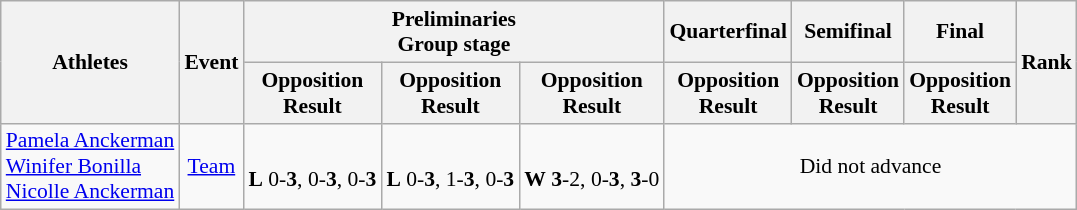<table class="wikitable" border="1" style="font-size:90%">
<tr>
<th rowspan=2>Athletes</th>
<th rowspan=2>Event</th>
<th colspan=3>Preliminaries<br>Group stage</th>
<th>Quarterfinal</th>
<th>Semifinal</th>
<th>Final</th>
<th rowspan=2>Rank</th>
</tr>
<tr>
<th>Opposition<br>Result</th>
<th>Opposition<br>Result</th>
<th>Opposition<br>Result</th>
<th>Opposition<br>Result</th>
<th>Opposition<br>Result</th>
<th>Opposition<br>Result</th>
</tr>
<tr>
<td><a href='#'>Pamela Anckerman</a><br><a href='#'>Winifer Bonilla</a><br><a href='#'>Nicolle Anckerman</a></td>
<td align=center><a href='#'>Team</a></td>
<td><br><strong>L</strong> 0-<strong>3</strong>, 0-<strong>3</strong>, 0-<strong>3</strong></td>
<td><br><strong>L</strong> 0-<strong>3</strong>, 1-<strong>3</strong>, 0-<strong>3</strong></td>
<td><br><strong>W</strong> <strong>3</strong>-2, 0-<strong>3</strong>, <strong>3</strong>-0</td>
<td align="center" colspan="7">Did not advance</td>
</tr>
</table>
